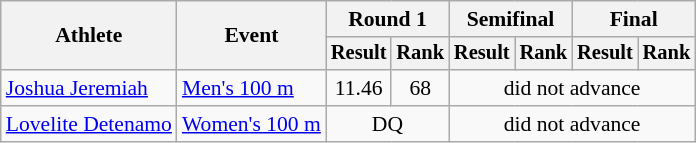<table class=wikitable style="font-size:90%">
<tr>
<th rowspan="2">Athlete</th>
<th rowspan="2">Event</th>
<th colspan="2">Round 1</th>
<th colspan="2">Semifinal</th>
<th colspan="2">Final</th>
</tr>
<tr style="font-size:95%">
<th>Result</th>
<th>Rank</th>
<th>Result</th>
<th>Rank</th>
<th>Result</th>
<th>Rank</th>
</tr>
<tr align=center>
<td align=left><a href='#'>Joshua Jeremiah</a></td>
<td align=left><a href='#'>Men's 100 m</a></td>
<td>11.46</td>
<td>68</td>
<td colspan=4>did not advance</td>
</tr>
<tr align=center>
<td align=left><a href='#'>Lovelite Detenamo</a></td>
<td align=left><a href='#'>Women's 100 m</a></td>
<td colspan="2">DQ</td>
<td colspan=4>did not advance</td>
</tr>
</table>
